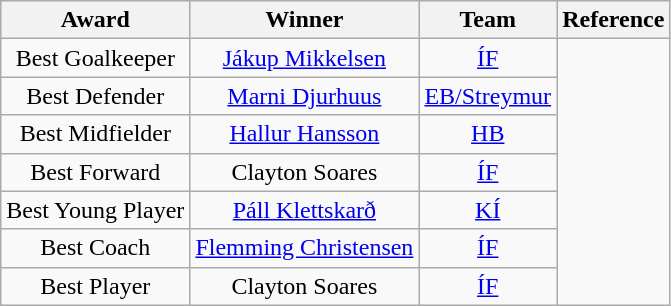<table class="wikitable">
<tr>
<th>Award</th>
<th>Winner</th>
<th>Team</th>
<th>Reference</th>
</tr>
<tr>
<td align="center" rowspan="1">Best Goalkeeper</td>
<td align="center" rowspan="1"> <a href='#'>Jákup Mikkelsen</a></td>
<td align="center" rowspan="1"><a href='#'>ÍF</a></td>
<td align="center" rowspan="7"></td>
</tr>
<tr>
<td align="center" rowspan="1">Best Defender</td>
<td align="center" rowspan="1"> <a href='#'>Marni Djurhuus</a></td>
<td align="center" rowspan="1"><a href='#'>EB/Streymur</a></td>
</tr>
<tr>
<td align="center" rowspan="1">Best Midfielder</td>
<td align="center" rowspan="1"> <a href='#'>Hallur Hansson</a></td>
<td align="center" rowspan="1"><a href='#'>HB</a></td>
</tr>
<tr>
<td align="center" rowspan="1">Best Forward</td>
<td align="center" rowspan="1"> Clayton Soares</td>
<td align="center" rowspan="1"><a href='#'>ÍF</a></td>
</tr>
<tr>
<td align="center" rowspan="1">Best Young Player</td>
<td align="center" rowspan="1"> <a href='#'>Páll Klettskarð</a></td>
<td align="center" rowspan="1"><a href='#'>KÍ</a></td>
</tr>
<tr>
<td align="center" rowspan="1">Best Coach</td>
<td align="center" rowspan="1"> <a href='#'>Flemming Christensen</a></td>
<td align="center" rowspan="1"><a href='#'>ÍF</a></td>
</tr>
<tr>
<td align="center" rowspan="1">Best Player</td>
<td align="center" rowspan="1"> Clayton Soares</td>
<td align="center" rowspan="1"><a href='#'>ÍF</a></td>
</tr>
</table>
